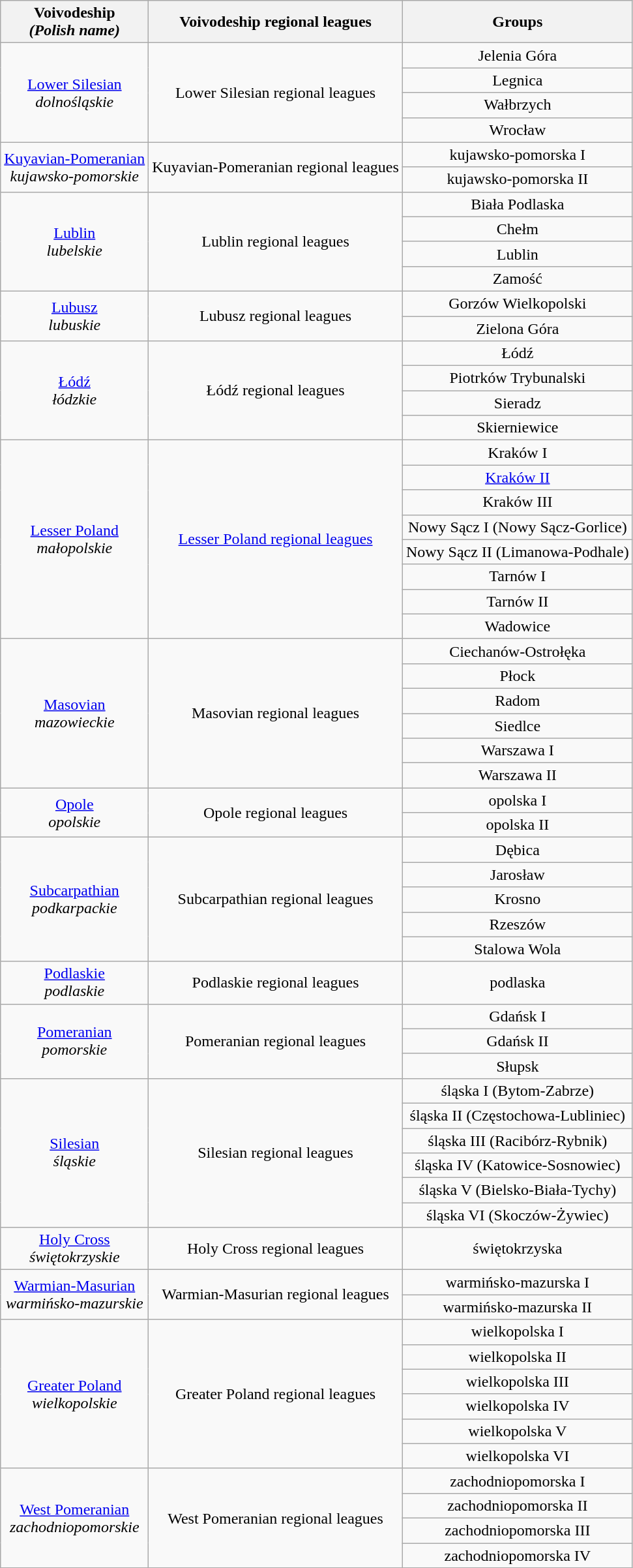<table class="wikitable" style="text-align: center;">
<tr>
<th>Voivodeship <br> <em>(Polish name)</em></th>
<th>Voivodeship regional leagues</th>
<th>Groups</th>
</tr>
<tr>
<td rowspan="4"><a href='#'>Lower Silesian</a> <br> <em>dolnośląskie</em></td>
<td rowspan="4">Lower Silesian regional leagues</td>
<td>Jelenia Góra</td>
</tr>
<tr>
<td>Legnica</td>
</tr>
<tr>
<td>Wałbrzych</td>
</tr>
<tr>
<td>Wrocław</td>
</tr>
<tr>
<td rowspan="2"><a href='#'>Kuyavian-Pomeranian</a> <br> <em>kujawsko-pomorskie</em></td>
<td rowspan="2">Kuyavian-Pomeranian regional leagues</td>
<td>kujawsko-pomorska I</td>
</tr>
<tr>
<td>kujawsko-pomorska II</td>
</tr>
<tr>
<td rowspan="4"><a href='#'>Lublin</a> <br> <em>lubelskie</em></td>
<td rowspan="4">Lublin regional leagues</td>
<td>Biała Podlaska</td>
</tr>
<tr>
<td>Chełm</td>
</tr>
<tr>
<td>Lublin</td>
</tr>
<tr>
<td>Zamość</td>
</tr>
<tr>
<td rowspan="2"><a href='#'>Lubusz</a> <br> <em>lubuskie</em></td>
<td rowspan="2">Lubusz regional leagues</td>
<td>Gorzów Wielkopolski</td>
</tr>
<tr>
<td>Zielona Góra</td>
</tr>
<tr>
<td rowspan="4"><a href='#'>Łódź</a> <br> <em>łódzkie</em></td>
<td rowspan="4">Łódź regional leagues</td>
<td>Łódź</td>
</tr>
<tr>
<td>Piotrków Trybunalski</td>
</tr>
<tr>
<td>Sieradz</td>
</tr>
<tr>
<td>Skierniewice</td>
</tr>
<tr>
<td rowspan="8"><a href='#'>Lesser Poland</a> <br> <em>małopolskie</em></td>
<td rowspan="8"><a href='#'>Lesser Poland regional leagues</a></td>
<td>Kraków I</td>
</tr>
<tr>
<td><a href='#'>Kraków II</a></td>
</tr>
<tr>
<td>Kraków III</td>
</tr>
<tr>
<td>Nowy Sącz I (Nowy Sącz-Gorlice)</td>
</tr>
<tr>
<td>Nowy Sącz II (Limanowa-Podhale)</td>
</tr>
<tr>
<td>Tarnów I</td>
</tr>
<tr>
<td>Tarnów II</td>
</tr>
<tr>
<td>Wadowice</td>
</tr>
<tr>
<td rowspan="6"><a href='#'>Masovian</a> <br> <em>mazowieckie</em></td>
<td rowspan="6">Masovian regional leagues</td>
<td>Ciechanów-Ostrołęka</td>
</tr>
<tr>
<td>Płock</td>
</tr>
<tr>
<td>Radom</td>
</tr>
<tr>
<td>Siedlce</td>
</tr>
<tr>
<td>Warszawa I</td>
</tr>
<tr>
<td>Warszawa II</td>
</tr>
<tr>
<td rowspan="2"><a href='#'>Opole</a> <br> <em>opolskie</em></td>
<td rowspan="2">Opole regional leagues</td>
<td>opolska I</td>
</tr>
<tr>
<td>opolska II</td>
</tr>
<tr>
<td rowspan="5"><a href='#'>Subcarpathian</a> <br> <em>podkarpackie</em></td>
<td rowspan="5">Subcarpathian regional leagues</td>
<td>Dębica</td>
</tr>
<tr>
<td>Jarosław</td>
</tr>
<tr>
<td>Krosno</td>
</tr>
<tr>
<td>Rzeszów</td>
</tr>
<tr>
<td>Stalowa Wola</td>
</tr>
<tr>
<td><a href='#'>Podlaskie</a> <br> <em>podlaskie</em></td>
<td>Podlaskie regional leagues</td>
<td>podlaska</td>
</tr>
<tr>
<td rowspan="3"><a href='#'>Pomeranian</a> <br> <em>pomorskie</em></td>
<td rowspan="3">Pomeranian regional leagues</td>
<td>Gdańsk I</td>
</tr>
<tr>
<td>Gdańsk II</td>
</tr>
<tr>
<td>Słupsk</td>
</tr>
<tr>
<td rowspan="6"><a href='#'>Silesian</a> <br> <em>śląskie</em></td>
<td rowspan="6">Silesian regional leagues</td>
<td>śląska I (Bytom-Zabrze)</td>
</tr>
<tr>
<td>śląska II (Częstochowa-Lubliniec)</td>
</tr>
<tr>
<td>śląska III (Racibórz-Rybnik)</td>
</tr>
<tr>
<td>śląska IV (Katowice-Sosnowiec)</td>
</tr>
<tr>
<td>śląska V (Bielsko-Biała-Tychy)</td>
</tr>
<tr>
<td>śląska VI (Skoczów-Żywiec)</td>
</tr>
<tr>
<td><a href='#'>Holy Cross</a> <br> <em>świętokrzyskie</em></td>
<td>Holy Cross regional leagues</td>
<td>świętokrzyska</td>
</tr>
<tr>
<td rowspan="2"><a href='#'>Warmian-Masurian</a> <br> <em>warmińsko-mazurskie</em></td>
<td rowspan="2">Warmian-Masurian regional leagues</td>
<td>warmińsko-mazurska I</td>
</tr>
<tr>
<td>warmińsko-mazurska II</td>
</tr>
<tr>
<td rowspan="6"><a href='#'>Greater Poland</a> <br> <em>wielkopolskie</em></td>
<td rowspan="6">Greater Poland regional leagues</td>
<td>wielkopolska I</td>
</tr>
<tr>
<td>wielkopolska II</td>
</tr>
<tr>
<td>wielkopolska III</td>
</tr>
<tr>
<td>wielkopolska IV</td>
</tr>
<tr>
<td>wielkopolska V</td>
</tr>
<tr>
<td>wielkopolska VI</td>
</tr>
<tr>
<td rowspan="4"><a href='#'>West Pomeranian</a> <br> <em>zachodniopomorskie</em></td>
<td rowspan="4">West Pomeranian regional leagues</td>
<td>zachodniopomorska I</td>
</tr>
<tr>
<td>zachodniopomorska II</td>
</tr>
<tr>
<td>zachodniopomorska III</td>
</tr>
<tr>
<td>zachodniopomorska IV</td>
</tr>
</table>
